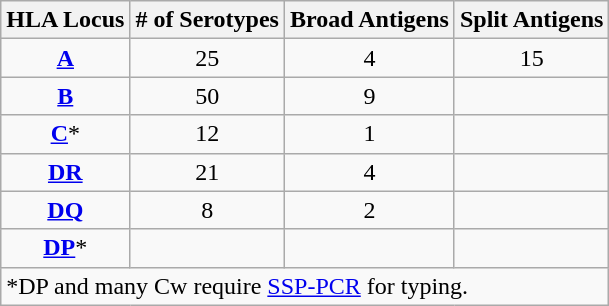<table class="wikitable" align="left">
<tr>
<th>HLA Locus</th>
<th># of Serotypes</th>
<th>Broad Antigens</th>
<th>Split Antigens</th>
</tr>
<tr align = "center">
<td><strong><a href='#'>A</a></strong></td>
<td>25</td>
<td>4</td>
<td>15</td>
</tr>
<tr align = "center">
<td><strong><a href='#'>B</a></strong></td>
<td>50</td>
<td>9</td>
<td></td>
</tr>
<tr align = "center">
<td><strong><a href='#'>C</a></strong>*</td>
<td>12</td>
<td>1</td>
<td></td>
</tr>
<tr align = "center">
<td><strong><a href='#'>DR</a></strong></td>
<td>21</td>
<td>4</td>
<td></td>
</tr>
<tr align = "center">
<td><strong><a href='#'>DQ</a></strong></td>
<td>8</td>
<td>2</td>
<td></td>
</tr>
<tr align = "center">
<td><strong><a href='#'>DP</a></strong>*</td>
<td></td>
<td></td>
<td></td>
</tr>
<tr>
<td colspan = "4">*DP and many Cw require <a href='#'>SSP-PCR</a> for typing.</td>
</tr>
</table>
